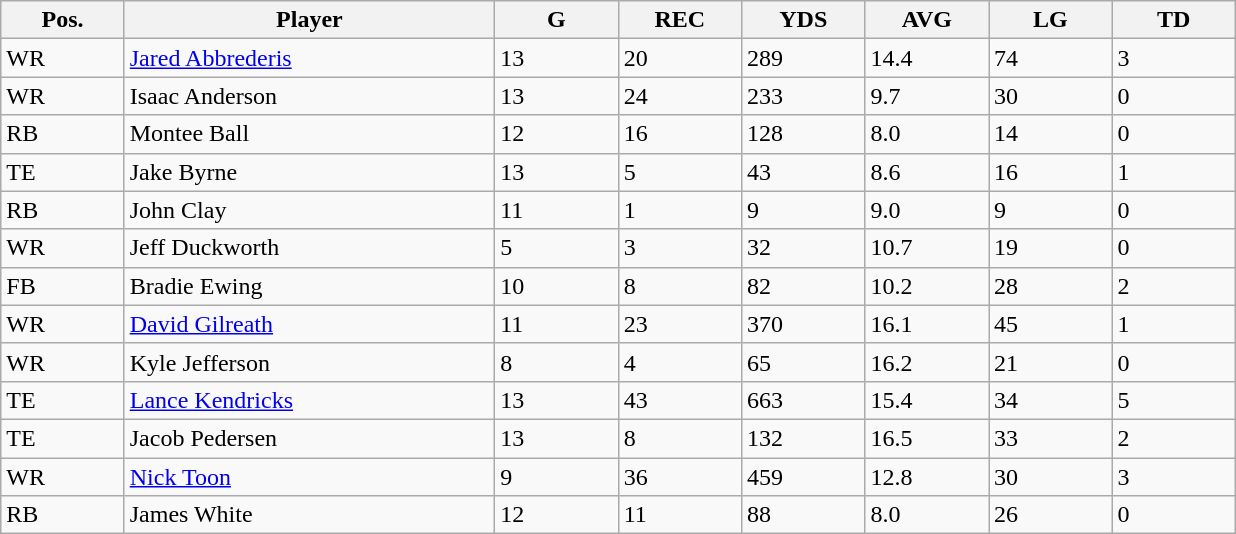<table class="wikitable sortable">
<tr>
<th bgcolor="#DDDDFF" width="5%">Pos.</th>
<th bgcolor="#DDDDFF" width="15%">Player</th>
<th bgcolor="#DDDDFF" width="5%">G</th>
<th bgcolor="#DDDDFF" width="5%">REC</th>
<th bgcolor="#DDDDFF" width="5%">YDS</th>
<th bgcolor="#DDDDFF" width="5%">AVG</th>
<th bgcolor="#DDDDFF" width="5%">LG</th>
<th bgcolor="#DDDDFF" width="5%">TD</th>
</tr>
<tr>
<td>WR</td>
<td><a href='#'>Jared Abbrederis</a></td>
<td>13</td>
<td>20</td>
<td>289</td>
<td>14.4</td>
<td>74</td>
<td>3</td>
</tr>
<tr>
<td>WR</td>
<td>Isaac Anderson</td>
<td>13</td>
<td>24</td>
<td>233</td>
<td>9.7</td>
<td>30</td>
<td>0</td>
</tr>
<tr>
<td>RB</td>
<td>Montee Ball</td>
<td>12</td>
<td>16</td>
<td>128</td>
<td>8.0</td>
<td>14</td>
<td>0</td>
</tr>
<tr>
<td>TE</td>
<td>Jake Byrne</td>
<td>13</td>
<td>5</td>
<td>43</td>
<td>8.6</td>
<td>16</td>
<td>1</td>
</tr>
<tr>
<td>RB</td>
<td>John Clay</td>
<td>11</td>
<td>1</td>
<td>9</td>
<td>9.0</td>
<td>9</td>
<td>0</td>
</tr>
<tr>
<td>WR</td>
<td>Jeff Duckworth</td>
<td>5</td>
<td>3</td>
<td>32</td>
<td>10.7</td>
<td>19</td>
<td>0</td>
</tr>
<tr>
<td>FB</td>
<td>Bradie Ewing</td>
<td>10</td>
<td>8</td>
<td>82</td>
<td>10.2</td>
<td>28</td>
<td>2</td>
</tr>
<tr>
<td>WR</td>
<td><a href='#'>David Gilreath</a></td>
<td>11</td>
<td>23</td>
<td>370</td>
<td>16.1</td>
<td>45</td>
<td>1</td>
</tr>
<tr>
<td>WR</td>
<td>Kyle Jefferson</td>
<td>8</td>
<td>4</td>
<td>65</td>
<td>16.2</td>
<td>21</td>
<td>0</td>
</tr>
<tr>
<td>TE</td>
<td><a href='#'>Lance Kendricks</a></td>
<td>13</td>
<td>43</td>
<td>663</td>
<td>15.4</td>
<td>34</td>
<td>5</td>
</tr>
<tr>
<td>TE</td>
<td>Jacob Pedersen</td>
<td>13</td>
<td>8</td>
<td>132</td>
<td>16.5</td>
<td>33</td>
<td>2</td>
</tr>
<tr>
<td>WR</td>
<td><a href='#'>Nick Toon</a></td>
<td>9</td>
<td>36</td>
<td>459</td>
<td>12.8</td>
<td>30</td>
<td>3</td>
</tr>
<tr>
<td>RB</td>
<td>James White</td>
<td>12</td>
<td>11</td>
<td>88</td>
<td>8.0</td>
<td>26</td>
<td>0</td>
</tr>
</table>
